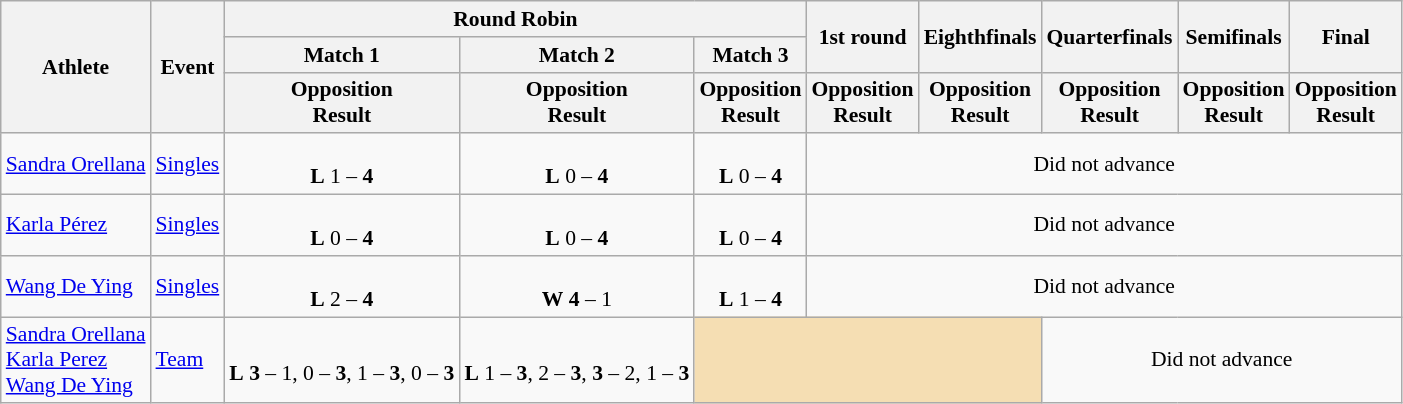<table class="wikitable" border="1" style="font-size:90%">
<tr>
<th rowspan=3>Athlete</th>
<th rowspan=3>Event</th>
<th colspan=3>Round Robin</th>
<th rowspan=2>1st round</th>
<th rowspan=2>Eighthfinals</th>
<th rowspan=2>Quarterfinals</th>
<th rowspan=2>Semifinals</th>
<th rowspan=2>Final</th>
</tr>
<tr>
<th>Match 1</th>
<th>Match 2</th>
<th>Match 3</th>
</tr>
<tr>
<th>Opposition<br>Result</th>
<th>Opposition<br>Result</th>
<th>Opposition<br>Result</th>
<th>Opposition<br>Result</th>
<th>Opposition<br>Result</th>
<th>Opposition<br>Result</th>
<th>Opposition<br>Result</th>
<th>Opposition<br>Result</th>
</tr>
<tr>
<td><a href='#'>Sandra Orellana</a></td>
<td><a href='#'>Singles</a></td>
<td align=center><br><strong>L</strong> 1 – <strong>4</strong></td>
<td align=center><br><strong>L</strong> 0 – <strong>4</strong></td>
<td align=center><br><strong>L</strong> 0 – <strong>4</strong></td>
<td align="center" colspan="7">Did not advance</td>
</tr>
<tr>
<td><a href='#'>Karla Pérez</a></td>
<td><a href='#'>Singles</a></td>
<td align=center><br><strong>L</strong> 0 – <strong>4</strong></td>
<td align=center><br><strong>L</strong> 0 – <strong>4</strong></td>
<td align=center><br><strong>L</strong> 0 – <strong>4</strong></td>
<td align="center" colspan="7">Did not advance</td>
</tr>
<tr>
<td><a href='#'>Wang De Ying</a></td>
<td><a href='#'>Singles</a></td>
<td align=center><br><strong>L</strong> 2 – <strong>4</strong></td>
<td align=center><br><strong>W</strong> <strong>4</strong> – 1</td>
<td align=center><br><strong>L</strong> 1 – <strong>4</strong></td>
<td align="center" colspan="7">Did not advance</td>
</tr>
<tr>
<td><a href='#'>Sandra Orellana</a><br><a href='#'>Karla Perez</a><br><a href='#'>Wang De Ying</a></td>
<td><a href='#'>Team</a></td>
<td align=center><br><strong>L</strong> <strong>3</strong> – 1, 0 – <strong>3</strong>, 1 – <strong>3</strong>, 0 – <strong>3</strong></td>
<td align=center><br><strong>L</strong> 1 – <strong>3</strong>, 2 – <strong>3</strong>, <strong>3</strong> – 2, 1 – <strong>3</strong></td>
<td align=center bgcolor=wheat colspan=3></td>
<td align="center" colspan="7">Did not advance</td>
</tr>
</table>
